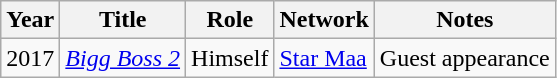<table class="wikitable">
<tr>
<th>Year</th>
<th>Title</th>
<th>Role</th>
<th>Network</th>
<th>Notes</th>
</tr>
<tr>
<td>2017</td>
<td><em><a href='#'>Bigg Boss 2</a></em></td>
<td>Himself</td>
<td><a href='#'>Star Maa</a></td>
<td>Guest appearance</td>
</tr>
</table>
